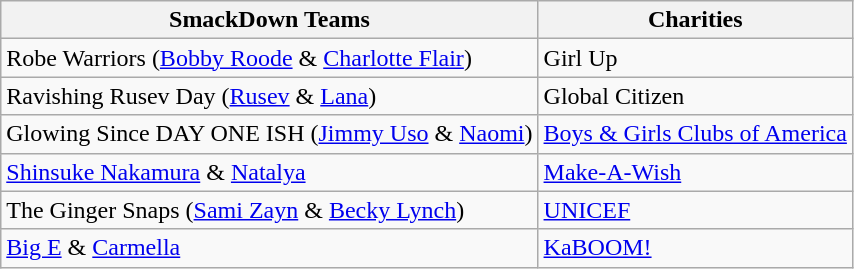<table class="wikitable">
<tr>
<th>SmackDown Teams</th>
<th>Charities</th>
</tr>
<tr>
<td>Robe Warriors (<a href='#'>Bobby Roode</a> & <a href='#'>Charlotte Flair</a>)</td>
<td>Girl Up</td>
</tr>
<tr>
<td>Ravishing Rusev Day (<a href='#'>Rusev</a> & <a href='#'>Lana</a>)</td>
<td>Global Citizen</td>
</tr>
<tr>
<td>Glowing Since DAY ONE ISH (<a href='#'>Jimmy Uso</a> & <a href='#'>Naomi</a>)</td>
<td><a href='#'>Boys & Girls Clubs of America</a></td>
</tr>
<tr>
<td><a href='#'>Shinsuke Nakamura</a> & <a href='#'>Natalya</a></td>
<td><a href='#'>Make-A-Wish</a></td>
</tr>
<tr>
<td>The Ginger Snaps (<a href='#'>Sami Zayn</a> & <a href='#'>Becky Lynch</a>)</td>
<td><a href='#'>UNICEF</a></td>
</tr>
<tr>
<td><a href='#'>Big E</a> & <a href='#'>Carmella</a></td>
<td><a href='#'>KaBOOM!</a></td>
</tr>
</table>
